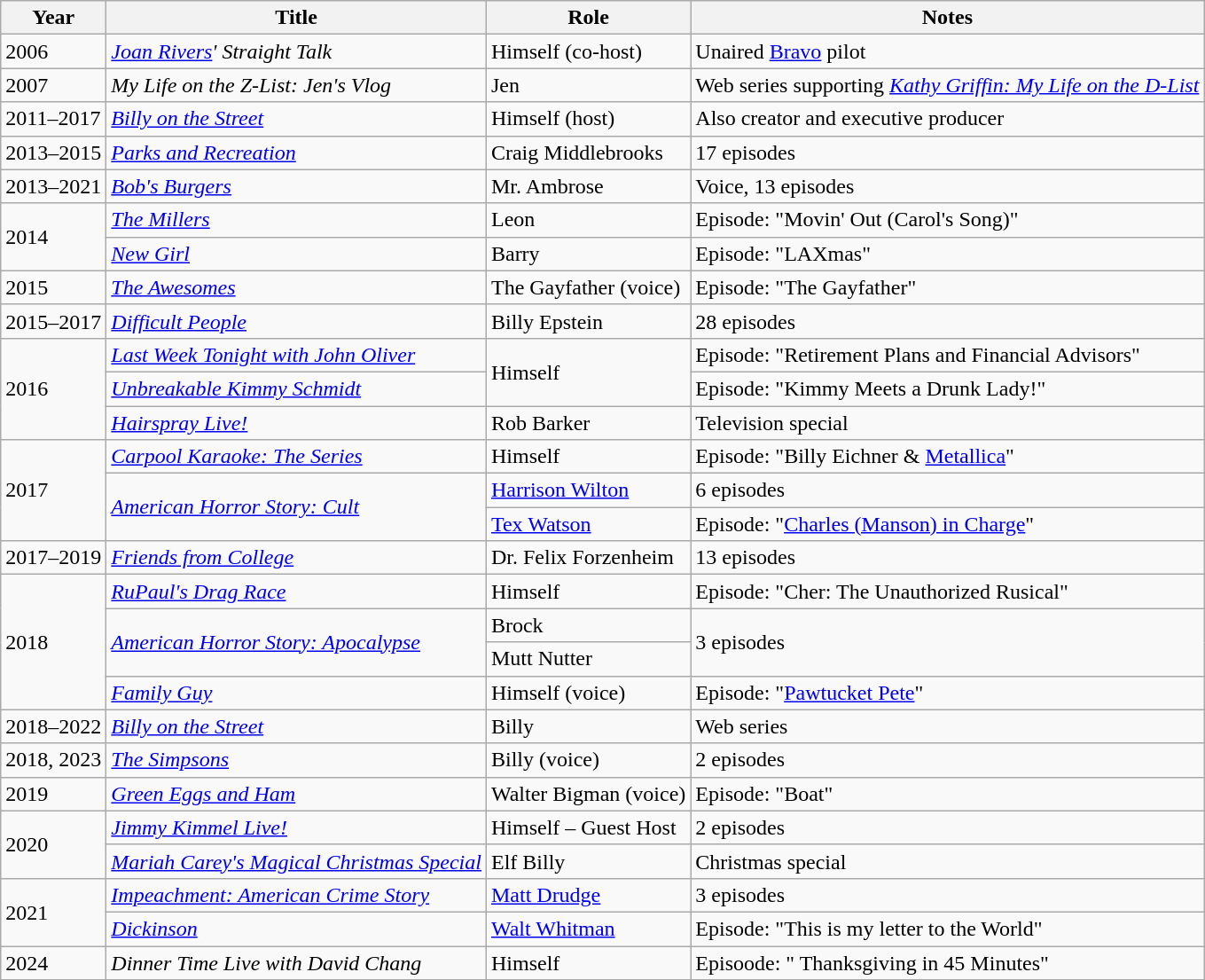<table class="wikitable sortable">
<tr>
<th>Year</th>
<th>Title</th>
<th>Role</th>
<th>Notes</th>
</tr>
<tr>
<td>2006</td>
<td><em><a href='#'>Joan Rivers</a>' Straight Talk</em></td>
<td>Himself (co-host)</td>
<td>Unaired <a href='#'>Bravo</a> pilot</td>
</tr>
<tr>
<td>2007</td>
<td><em>My Life on the Z-List: Jen's Vlog</em></td>
<td>Jen</td>
<td>Web series supporting <em><a href='#'>Kathy Griffin: My Life on the D-List</a></em></td>
</tr>
<tr>
<td>2011–2017</td>
<td><em><a href='#'>Billy on the Street</a></em></td>
<td>Himself (host)</td>
<td>Also creator and executive producer</td>
</tr>
<tr>
<td>2013–2015</td>
<td><em><a href='#'>Parks and Recreation</a></em></td>
<td>Craig Middlebrooks</td>
<td>17 episodes</td>
</tr>
<tr>
<td>2013–2021</td>
<td><em><a href='#'>Bob's Burgers</a></em></td>
<td>Mr. Ambrose</td>
<td>Voice, 13 episodes</td>
</tr>
<tr>
<td rowspan="2">2014</td>
<td><em><a href='#'>The Millers</a></em></td>
<td>Leon</td>
<td>Episode: "Movin' Out (Carol's Song)"</td>
</tr>
<tr>
<td><em><a href='#'>New Girl</a></em></td>
<td>Barry</td>
<td>Episode: "LAXmas"</td>
</tr>
<tr>
<td>2015</td>
<td><em><a href='#'>The Awesomes</a></em></td>
<td>The Gayfather (voice)</td>
<td>Episode: "The Gayfather"</td>
</tr>
<tr>
<td>2015–2017</td>
<td><em><a href='#'>Difficult People</a></em></td>
<td>Billy Epstein</td>
<td>28 episodes</td>
</tr>
<tr>
<td rowspan="3">2016</td>
<td><em><a href='#'>Last Week Tonight with John Oliver</a></em></td>
<td rowspan="2">Himself</td>
<td>Episode: "Retirement Plans and Financial Advisors"</td>
</tr>
<tr>
<td><em><a href='#'>Unbreakable Kimmy Schmidt</a></em></td>
<td>Episode: "Kimmy Meets a Drunk Lady!"</td>
</tr>
<tr>
<td><em><a href='#'>Hairspray Live!</a></em></td>
<td>Rob Barker</td>
<td>Television special</td>
</tr>
<tr>
<td rowspan="3">2017</td>
<td><em><a href='#'>Carpool Karaoke: The Series</a></em></td>
<td>Himself</td>
<td>Episode: "Billy Eichner & <a href='#'>Metallica</a>"</td>
</tr>
<tr>
<td rowspan="2"><em><a href='#'>American Horror Story: Cult</a></em></td>
<td><a href='#'>Harrison Wilton</a></td>
<td>6 episodes</td>
</tr>
<tr>
<td><a href='#'>Tex Watson</a></td>
<td>Episode: "<a href='#'>Charles (Manson) in Charge</a>"</td>
</tr>
<tr>
<td>2017–2019</td>
<td><em><a href='#'>Friends from College</a></em></td>
<td>Dr. Felix Forzenheim</td>
<td>13 episodes</td>
</tr>
<tr>
<td rowspan="4">2018</td>
<td><em><a href='#'>RuPaul's Drag Race</a></em></td>
<td>Himself</td>
<td>Episode: "Cher: The Unauthorized Rusical"</td>
</tr>
<tr>
<td rowspan="2"><em><a href='#'>American Horror Story: Apocalypse</a></em></td>
<td>Brock</td>
<td rowspan="2">3 episodes</td>
</tr>
<tr>
<td>Mutt Nutter</td>
</tr>
<tr>
<td><em><a href='#'>Family Guy</a></em></td>
<td>Himself (voice)</td>
<td>Episode: "<a href='#'>Pawtucket Pete</a>"</td>
</tr>
<tr>
<td>2018–2022</td>
<td><em><a href='#'>Billy on the Street</a></em></td>
<td>Billy</td>
<td>Web series</td>
</tr>
<tr>
<td>2018, 2023</td>
<td><em><a href='#'>The Simpsons</a></em></td>
<td>Billy (voice)</td>
<td>2 episodes</td>
</tr>
<tr>
<td>2019</td>
<td><em><a href='#'>Green Eggs and Ham</a></em></td>
<td>Walter Bigman (voice)</td>
<td>Episode: "Boat"</td>
</tr>
<tr>
<td rowspan="2">2020</td>
<td><em><a href='#'>Jimmy Kimmel Live!</a></em></td>
<td>Himself – Guest Host</td>
<td>2 episodes</td>
</tr>
<tr>
<td><em><a href='#'>Mariah Carey's Magical Christmas Special</a></em></td>
<td>Elf Billy</td>
<td>Christmas special</td>
</tr>
<tr>
<td rowspan="2">2021</td>
<td><em><a href='#'>Impeachment: American Crime Story</a></em></td>
<td><a href='#'>Matt Drudge</a></td>
<td>3 episodes</td>
</tr>
<tr>
<td><em><a href='#'>Dickinson</a></em></td>
<td><a href='#'>Walt Whitman</a></td>
<td>Episode: "This is my letter to the World"</td>
</tr>
<tr>
<td>2024</td>
<td><em>Dinner Time Live with David Chang</em></td>
<td>Himself</td>
<td>Episoode: " Thanksgiving in 45 Minutes"</td>
</tr>
</table>
